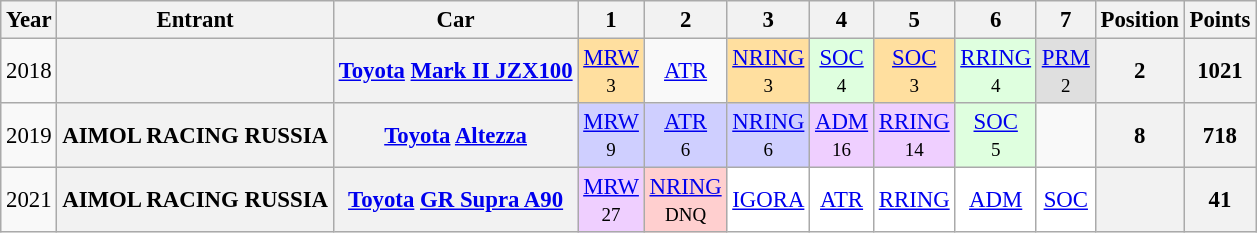<table class="wikitable" style="text-align:center; font-size:95%">
<tr>
<th>Year</th>
<th>Entrant</th>
<th>Car</th>
<th>1</th>
<th>2</th>
<th>3</th>
<th>4</th>
<th>5</th>
<th>6</th>
<th>7</th>
<th>Position</th>
<th>Points</th>
</tr>
<tr>
<td>2018</td>
<th></th>
<th><a href='#'>Toyota</a> <a href='#'>Mark II JZX100</a></th>
<td style="background:#FFDF9F;"><a href='#'>MRW</a><br><small>3</small></td>
<td><a href='#'>ATR</a><br><small></small></td>
<td style="background:#FFDF9F;"><a href='#'>NRING</a><br><small>3</small></td>
<td style="background:#DFFFDF;"><a href='#'>SOC</a><br><small>4</small></td>
<td style="background:#FFDF9F;"><a href='#'>SOC</a><br><small>3</small></td>
<td style="background:#DFFFDF;"><a href='#'>RRING</a><br><small>4</small></td>
<td style="background:#DFDFDF;"><a href='#'>PRM</a><br><small>2</small></td>
<th>2</th>
<th>1021</th>
</tr>
<tr>
<td>2019</td>
<th>AIMOL RACING RUSSIA</th>
<th><a href='#'>Toyota</a> <a href='#'>Altezza</a></th>
<td style="background:#CFCFFF;"><a href='#'>MRW</a><br><small>9</small></td>
<td style="background:#CFCFFF;"><a href='#'>ATR</a><br><small>6</small></td>
<td style="background:#CFCFFF;"><a href='#'>NRING</a><br><small>6</small></td>
<td style="background:#EFCFFF;"><a href='#'>ADM</a><br><small>16</small></td>
<td style="background:#EFCFFF;"><a href='#'>RRING</a><br><small>14</small></td>
<td style="background:#DFFFDF;"><a href='#'>SOC</a><br><small>5</small></td>
<td><br><small></small></td>
<th>8</th>
<th>718</th>
</tr>
<tr>
<td>2021</td>
<th>AIMOL RACING RUSSIA</th>
<th><a href='#'>Toyota</a> <a href='#'>GR Supra A90</a></th>
<td style="background:#EFCFFF;"><a href='#'>MRW</a><br><small>27</small></td>
<td style="background:#FFCFCF;"><a href='#'>NRING</a><br><small>DNQ</small></td>
<td style="background:#FFFFFF;"><a href='#'>IGORA</a><br><small></small></td>
<td style="background:#FFFFFF;"><a href='#'>ATR</a><br><small></small></td>
<td style="background:#FFFFFF;"><a href='#'>RRING</a><br><small></small></td>
<td style="background:#FFFFFF;"><a href='#'>ADM</a><br><small></small></td>
<td style="background:#FFFFFF;"><a href='#'>SOC</a><br><small></small></td>
<th></th>
<th>41</th>
</tr>
</table>
